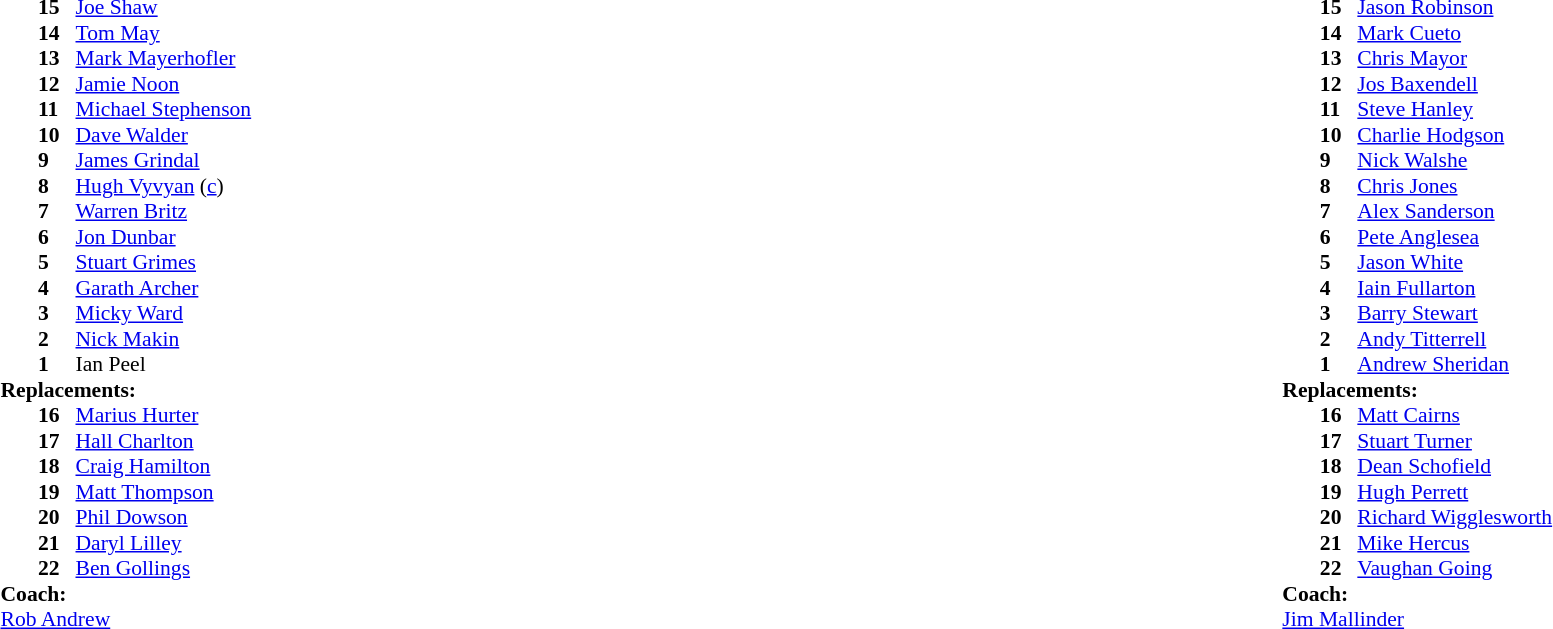<table width="100%">
<tr>
<td valign="top" width="50%"><br><table style="font-size: 90%" cellspacing="0" cellpadding="0">
<tr>
<th width="25"></th>
<th width="25"></th>
</tr>
<tr>
<td></td>
<td><strong>15</strong></td>
<td> <a href='#'>Joe Shaw</a></td>
</tr>
<tr>
<td></td>
<td><strong>14</strong></td>
<td> <a href='#'>Tom May</a></td>
</tr>
<tr>
<td></td>
<td><strong>13</strong></td>
<td> <a href='#'>Mark Mayerhofler</a></td>
</tr>
<tr>
<td></td>
<td><strong>12</strong></td>
<td> <a href='#'>Jamie Noon</a></td>
</tr>
<tr>
<td></td>
<td><strong>11</strong></td>
<td> <a href='#'>Michael Stephenson</a></td>
</tr>
<tr>
<td></td>
<td><strong>10</strong></td>
<td> <a href='#'>Dave Walder</a></td>
</tr>
<tr>
<td></td>
<td><strong>9</strong></td>
<td> <a href='#'>James Grindal</a></td>
</tr>
<tr>
<td></td>
<td><strong>8</strong></td>
<td> <a href='#'>Hugh Vyvyan</a> (<a href='#'>c</a>)</td>
</tr>
<tr>
<td></td>
<td><strong>7</strong></td>
<td> <a href='#'>Warren Britz</a></td>
</tr>
<tr>
<td></td>
<td><strong>6</strong></td>
<td> <a href='#'>Jon Dunbar</a></td>
</tr>
<tr>
<td></td>
<td><strong>5</strong></td>
<td> <a href='#'>Stuart Grimes</a></td>
</tr>
<tr>
<td></td>
<td><strong>4</strong></td>
<td> <a href='#'>Garath Archer</a></td>
</tr>
<tr>
<td></td>
<td><strong>3</strong></td>
<td> <a href='#'>Micky Ward</a></td>
</tr>
<tr>
<td></td>
<td><strong>2</strong></td>
<td> <a href='#'>Nick Makin</a></td>
</tr>
<tr>
<td></td>
<td><strong>1</strong></td>
<td> Ian Peel</td>
</tr>
<tr>
<td colspan=3><strong>Replacements:</strong></td>
</tr>
<tr>
<td></td>
<td><strong>16</strong></td>
<td> <a href='#'>Marius Hurter</a></td>
</tr>
<tr>
<td></td>
<td><strong>17</strong></td>
<td> <a href='#'>Hall Charlton</a></td>
</tr>
<tr>
<td></td>
<td><strong>18</strong></td>
<td> <a href='#'>Craig Hamilton</a></td>
</tr>
<tr>
<td></td>
<td><strong>19</strong></td>
<td> <a href='#'>Matt Thompson</a></td>
</tr>
<tr>
<td></td>
<td><strong>20</strong></td>
<td> <a href='#'>Phil Dowson</a></td>
</tr>
<tr>
<td></td>
<td><strong>21</strong></td>
<td> <a href='#'>Daryl Lilley</a></td>
</tr>
<tr>
<td></td>
<td><strong>22</strong></td>
<td> <a href='#'>Ben Gollings</a></td>
</tr>
<tr>
<td colspan=3><strong>Coach:</strong></td>
</tr>
<tr>
<td colspan="4"> <a href='#'>Rob Andrew</a></td>
</tr>
<tr>
<td colspan="4"></td>
</tr>
</table>
</td>
<td valign="top" width="50%"><br><table style="font-size: 90%" cellspacing="0" cellpadding="0" align="center">
<tr>
<th width="25"></th>
<th width="25"></th>
</tr>
<tr>
<td></td>
<td><strong>15</strong></td>
<td> <a href='#'>Jason Robinson</a></td>
</tr>
<tr>
<td></td>
<td><strong>14</strong></td>
<td> <a href='#'>Mark Cueto</a></td>
</tr>
<tr>
<td></td>
<td><strong>13</strong></td>
<td> <a href='#'>Chris Mayor</a></td>
</tr>
<tr>
<td></td>
<td><strong>12</strong></td>
<td> <a href='#'>Jos Baxendell</a></td>
</tr>
<tr>
<td></td>
<td><strong>11</strong></td>
<td> <a href='#'>Steve Hanley</a></td>
</tr>
<tr>
<td></td>
<td><strong>10</strong></td>
<td> <a href='#'>Charlie Hodgson</a></td>
</tr>
<tr>
<td></td>
<td><strong>9</strong></td>
<td> <a href='#'>Nick Walshe</a></td>
</tr>
<tr>
<td></td>
<td><strong>8</strong></td>
<td> <a href='#'>Chris Jones</a></td>
</tr>
<tr>
<td></td>
<td><strong>7</strong></td>
<td> <a href='#'>Alex Sanderson</a></td>
</tr>
<tr>
<td></td>
<td><strong>6</strong></td>
<td> <a href='#'>Pete Anglesea</a></td>
</tr>
<tr>
<td></td>
<td><strong>5</strong></td>
<td> <a href='#'>Jason White</a></td>
</tr>
<tr>
<td></td>
<td><strong>4</strong></td>
<td> <a href='#'>Iain Fullarton</a></td>
</tr>
<tr>
<td></td>
<td><strong>3</strong></td>
<td> <a href='#'>Barry Stewart</a></td>
</tr>
<tr>
<td></td>
<td><strong>2</strong></td>
<td> <a href='#'>Andy Titterrell</a></td>
</tr>
<tr>
<td></td>
<td><strong>1</strong></td>
<td> <a href='#'>Andrew Sheridan</a></td>
</tr>
<tr>
<td colspan=3><strong>Replacements:</strong></td>
</tr>
<tr>
<td></td>
<td><strong>16</strong></td>
<td> <a href='#'>Matt Cairns</a></td>
</tr>
<tr>
<td></td>
<td><strong>17</strong></td>
<td> <a href='#'>Stuart Turner</a></td>
</tr>
<tr>
<td></td>
<td><strong>18</strong></td>
<td> <a href='#'>Dean Schofield</a></td>
</tr>
<tr>
<td></td>
<td><strong>19</strong></td>
<td> <a href='#'>Hugh Perrett</a></td>
</tr>
<tr>
<td></td>
<td><strong>20</strong></td>
<td> <a href='#'>Richard Wigglesworth</a></td>
</tr>
<tr>
<td></td>
<td><strong>21</strong></td>
<td> <a href='#'>Mike Hercus</a></td>
</tr>
<tr>
<td></td>
<td><strong>22</strong></td>
<td> <a href='#'>Vaughan Going</a></td>
</tr>
<tr>
<td colspan=3><strong>Coach:</strong></td>
</tr>
<tr>
<td colspan="4"> <a href='#'>Jim Mallinder</a></td>
</tr>
<tr>
</tr>
</table>
</td>
</tr>
</table>
